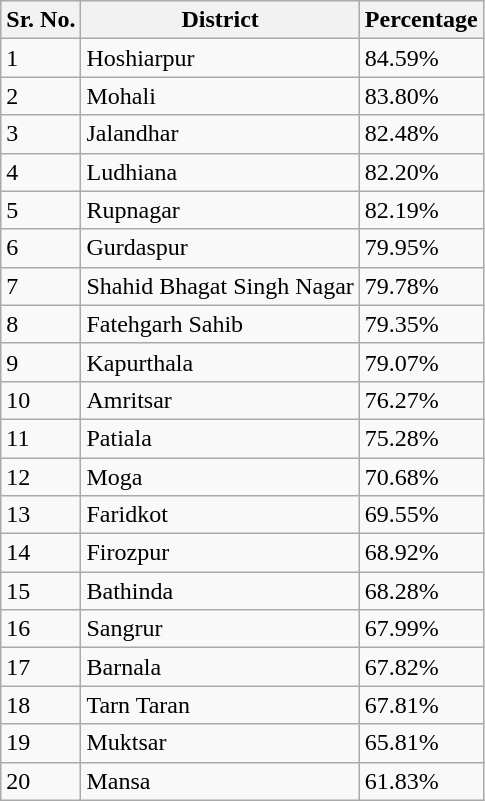<table class="wikitable sortable">
<tr>
<th>Sr. No.</th>
<th>District</th>
<th>Percentage</th>
</tr>
<tr>
<td>1</td>
<td>Hoshiarpur</td>
<td>84.59%</td>
</tr>
<tr>
<td>2</td>
<td>Mohali</td>
<td>83.80%</td>
</tr>
<tr>
<td>3</td>
<td>Jalandhar</td>
<td>82.48%</td>
</tr>
<tr>
<td>4</td>
<td>Ludhiana</td>
<td>82.20%</td>
</tr>
<tr>
<td>5</td>
<td>Rupnagar</td>
<td>82.19%</td>
</tr>
<tr>
<td>6</td>
<td>Gurdaspur</td>
<td>79.95%</td>
</tr>
<tr>
<td>7</td>
<td>Shahid Bhagat Singh Nagar</td>
<td>79.78%</td>
</tr>
<tr>
<td>8</td>
<td>Fatehgarh Sahib</td>
<td>79.35%</td>
</tr>
<tr>
<td>9</td>
<td>Kapurthala</td>
<td>79.07%</td>
</tr>
<tr>
<td>10</td>
<td>Amritsar</td>
<td>76.27%</td>
</tr>
<tr>
<td>11</td>
<td>Patiala</td>
<td>75.28%</td>
</tr>
<tr>
<td>12</td>
<td>Moga</td>
<td>70.68%</td>
</tr>
<tr>
<td>13</td>
<td>Faridkot</td>
<td>69.55%</td>
</tr>
<tr>
<td>14</td>
<td>Firozpur</td>
<td>68.92%</td>
</tr>
<tr>
<td>15</td>
<td>Bathinda</td>
<td>68.28%</td>
</tr>
<tr>
<td>16</td>
<td>Sangrur</td>
<td>67.99%</td>
</tr>
<tr>
<td>17</td>
<td>Barnala</td>
<td>67.82%</td>
</tr>
<tr>
<td>18</td>
<td>Tarn Taran</td>
<td>67.81%</td>
</tr>
<tr>
<td>19</td>
<td>Muktsar</td>
<td>65.81%</td>
</tr>
<tr>
<td>20</td>
<td>Mansa</td>
<td>61.83%</td>
</tr>
</table>
